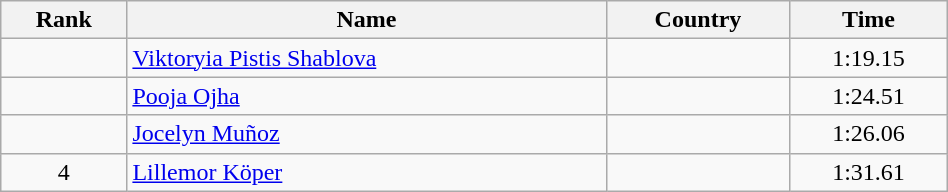<table class="wikitable" style="text-align:center;width: 50%">
<tr>
<th>Rank</th>
<th>Name</th>
<th>Country</th>
<th>Time</th>
</tr>
<tr>
<td></td>
<td align="left"><a href='#'>Viktoryia Pistis Shablova</a></td>
<td align="left"></td>
<td>1:19.15</td>
</tr>
<tr>
<td></td>
<td align="left"><a href='#'>Pooja Ojha</a></td>
<td align="left"></td>
<td>1:24.51</td>
</tr>
<tr>
<td></td>
<td align="left"><a href='#'>Jocelyn Muñoz</a></td>
<td align="left"></td>
<td>1:26.06</td>
</tr>
<tr>
<td>4</td>
<td align="left"><a href='#'>Lillemor Köper</a></td>
<td align="left"></td>
<td>1:31.61</td>
</tr>
</table>
